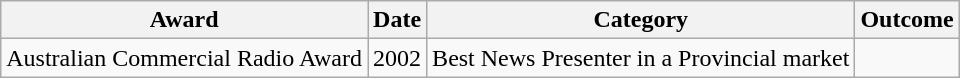<table class="wikitable">
<tr>
<th>Award</th>
<th>Date</th>
<th>Category</th>
<th>Outcome</th>
</tr>
<tr>
<td>Australian Commercial Radio Award</td>
<td>2002</td>
<td>Best News Presenter in a Provincial market</td>
<td></td>
</tr>
</table>
